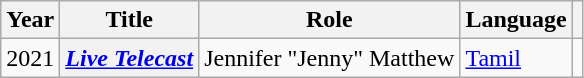<table class="wikitable plainrowheaders sortable">
<tr>
<th scope="col">Year</th>
<th scope="col">Title</th>
<th scope="col">Role</th>
<th scope="col">Language</th>
<th scope="col" class="unsortable"></th>
</tr>
<tr>
<td>2021</td>
<th scope="row"><em><a href='#'>Live Telecast</a></em></th>
<td>Jennifer "Jenny" Matthew</td>
<td><a href='#'>Tamil</a></td>
<td></td>
</tr>
</table>
